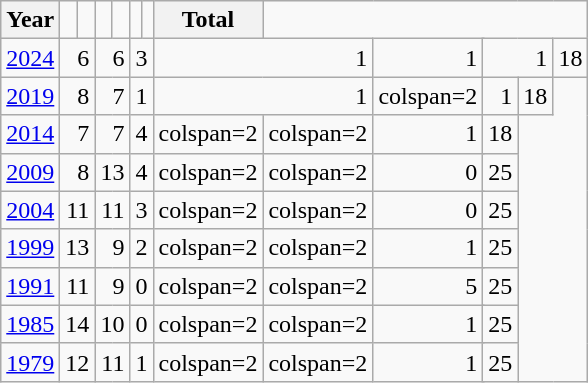<table class="wikitable" style="text-align:right; padding-left:1em">
<tr>
<th align="left">Year</th>
<td></td>
<td></td>
<td></td>
<td></td>
<td></td>
<td></td>
<th align="left">Total</th>
</tr>
<tr>
<td><a href='#'>2024</a></td>
<td colspan=2>6</td>
<td colspan=2>6</td>
<td colspan=2>3</td>
<td colspan=2>1</td>
<td colspan=2>1</td>
<td colspan=2>1</td>
<td>18</td>
</tr>
<tr>
<td><a href='#'>2019</a></td>
<td colspan=2>8</td>
<td colspan=2>7</td>
<td colspan=2>1</td>
<td colspan=2>1</td>
<td>colspan=2 </td>
<td colspan=2>1</td>
<td>18</td>
</tr>
<tr>
<td><a href='#'>2014</a></td>
<td colspan=2>7</td>
<td colspan=2>7</td>
<td colspan=2>4</td>
<td>colspan=2 </td>
<td>colspan=2 </td>
<td colspan=2>1</td>
<td>18</td>
</tr>
<tr>
<td><a href='#'>2009</a></td>
<td colspan=2>8</td>
<td colspan=2>13</td>
<td colspan=2>4</td>
<td>colspan=2 </td>
<td>colspan=2 </td>
<td colspan=2>0</td>
<td>25</td>
</tr>
<tr>
<td><a href='#'>2004</a></td>
<td colspan=2>11</td>
<td colspan=2>11</td>
<td colspan=2>3</td>
<td>colspan=2 </td>
<td>colspan=2 </td>
<td colspan=2>0</td>
<td>25</td>
</tr>
<tr>
<td><a href='#'>1999</a></td>
<td colspan=2>13</td>
<td colspan=2>9</td>
<td colspan=2>2</td>
<td>colspan=2 </td>
<td>colspan=2 </td>
<td colspan=2>1</td>
<td>25</td>
</tr>
<tr>
<td><a href='#'>1991</a></td>
<td colspan=2>11</td>
<td colspan=2>9</td>
<td colspan=2>0</td>
<td>colspan=2 </td>
<td>colspan=2 </td>
<td colspan=2>5</td>
<td>25</td>
</tr>
<tr>
<td><a href='#'>1985</a></td>
<td colspan=2>14</td>
<td colspan=2>10</td>
<td colspan=2>0</td>
<td>colspan=2 </td>
<td>colspan=2 </td>
<td colspan=2>1</td>
<td>25</td>
</tr>
<tr>
<td><a href='#'>1979</a></td>
<td colspan=2>12</td>
<td colspan=2>11</td>
<td colspan=2>1</td>
<td>colspan=2 </td>
<td>colspan=2 </td>
<td colspan=2>1</td>
<td>25</td>
</tr>
</table>
